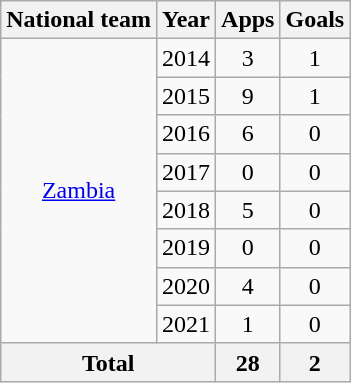<table class="wikitable" style="text-align:center">
<tr>
<th>National team</th>
<th>Year</th>
<th>Apps</th>
<th>Goals</th>
</tr>
<tr>
<td rowspan="8"><a href='#'>Zambia</a></td>
<td>2014</td>
<td>3</td>
<td>1</td>
</tr>
<tr>
<td>2015</td>
<td>9</td>
<td>1</td>
</tr>
<tr>
<td>2016</td>
<td>6</td>
<td>0</td>
</tr>
<tr>
<td>2017</td>
<td>0</td>
<td>0</td>
</tr>
<tr>
<td>2018</td>
<td>5</td>
<td>0</td>
</tr>
<tr>
<td>2019</td>
<td>0</td>
<td>0</td>
</tr>
<tr>
<td>2020</td>
<td>4</td>
<td>0</td>
</tr>
<tr>
<td>2021</td>
<td>1</td>
<td>0</td>
</tr>
<tr>
<th colspan="2">Total</th>
<th>28</th>
<th>2</th>
</tr>
</table>
